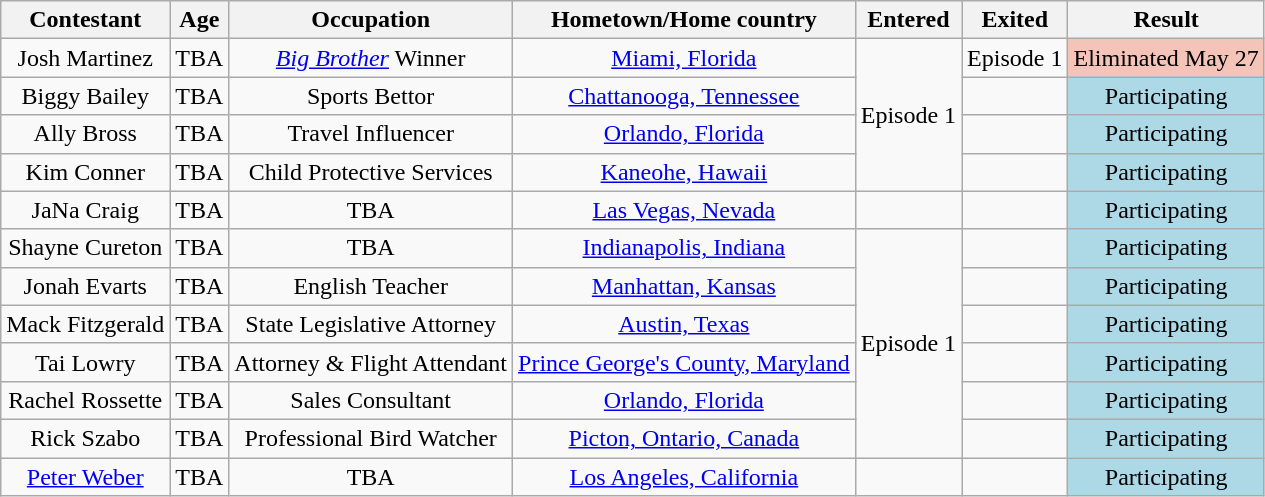<table class="wikitable sortable plainrowheaders" style="text-align:center">
<tr>
<th scope="col">Contestant</th>
<th scope="col">Age</th>
<th scope="col">Occupation</th>
<th scope="col">Hometown/Home country</th>
<th scope="col">Entered</th>
<th scope="col">Exited</th>
<th scope="col">Result</th>
</tr>
<tr>
<td>Josh Martinez</td>
<td>TBA</td>
<td><em><a href='#'>Big Brother</a></em> Winner</td>
<td><a href='#'>Miami, Florida</a></td>
<td rowspan="4">Episode 1</td>
<td>Episode 1</td>
<td style="background:#F4C4B8; text-align:center;">Eliminated May 27</td>
</tr>
<tr>
<td>Biggy Bailey</td>
<td>TBA</td>
<td>Sports Bettor</td>
<td><a href='#'>Chattanooga, Tennessee</a></td>
<td></td>
<td style="background:lightblue"; text-align:center;">Participating</td>
</tr>
<tr>
<td>Ally Bross</td>
<td>TBA</td>
<td>Travel Influencer</td>
<td><a href='#'>Orlando, Florida</a></td>
<td></td>
<td style="background:lightblue"; text-align:center;">Participating</td>
</tr>
<tr>
<td>Kim Conner</td>
<td>TBA</td>
<td>Child Protective Services</td>
<td><a href='#'>Kaneohe, Hawaii</a></td>
<td></td>
<td style="background:lightblue"; text-align:center;">Participating</td>
</tr>
<tr>
<td>JaNa Craig</td>
<td>TBA</td>
<td>TBA</td>
<td><a href='#'>Las Vegas, Nevada</a></td>
<td></td>
<td></td>
<td style="background:lightblue"; text-align:center;">Participating</td>
</tr>
<tr>
<td>Shayne Cureton</td>
<td>TBA</td>
<td>TBA</td>
<td><a href='#'>Indianapolis, Indiana</a></td>
<td rowspan="6">Episode 1</td>
<td></td>
<td style="background:lightblue"; text-align:center;">Participating</td>
</tr>
<tr>
<td>Jonah Evarts</td>
<td>TBA</td>
<td>English Teacher</td>
<td><a href='#'>Manhattan, Kansas</a></td>
<td></td>
<td style="background:lightblue"; text-align:center;">Participating</td>
</tr>
<tr>
<td>Mack Fitzgerald</td>
<td>TBA</td>
<td>State Legislative Attorney</td>
<td><a href='#'>Austin, Texas</a></td>
<td></td>
<td style="background:lightblue"; text-align:center;">Participating</td>
</tr>
<tr>
<td>Tai Lowry</td>
<td>TBA</td>
<td>Attorney & Flight Attendant</td>
<td><a href='#'>Prince George's County, Maryland</a></td>
<td></td>
<td style="background:lightblue"; text-align:center;">Participating</td>
</tr>
<tr>
<td>Rachel Rossette</td>
<td>TBA</td>
<td>Sales Consultant</td>
<td><a href='#'>Orlando, Florida</a></td>
<td></td>
<td style="background:lightblue"; text-align:center;">Participating</td>
</tr>
<tr>
<td>Rick Szabo</td>
<td>TBA</td>
<td>Professional Bird Watcher</td>
<td><a href='#'>Picton, Ontario, Canada</a></td>
<td></td>
<td style="background:lightblue"; text-align:center;">Participating</td>
</tr>
<tr>
<td><a href='#'>Peter Weber</a></td>
<td>TBA</td>
<td>TBA</td>
<td><a href='#'>Los Angeles, California</a></td>
<td></td>
<td></td>
<td style="background:lightblue"; text-align:center;">Participating</td>
</tr>
</table>
